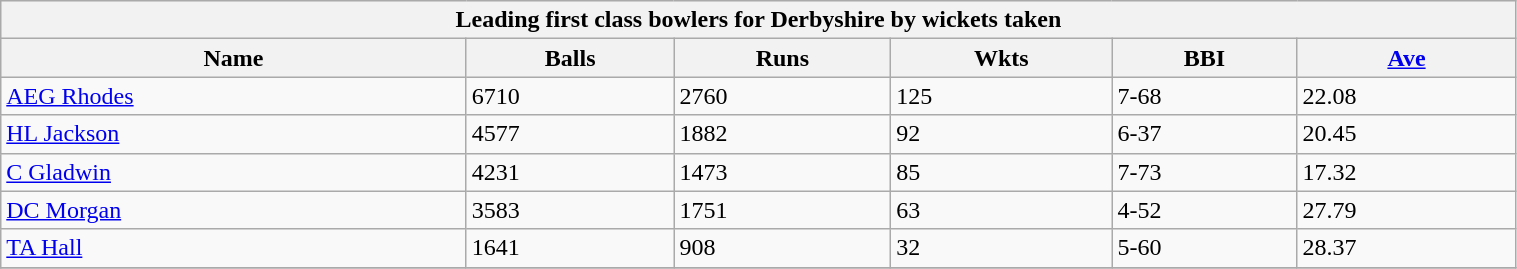<table class="wikitable" width="80%">
<tr bgcolor="#efefef">
<th colspan=6>Leading first class bowlers for Derbyshire by  wickets taken</th>
</tr>
<tr bgcolor="#efefef">
<th>Name</th>
<th>Balls</th>
<th>Runs</th>
<th>Wkts</th>
<th>BBI</th>
<th><a href='#'>Ave</a></th>
</tr>
<tr>
<td><a href='#'>AEG Rhodes</a></td>
<td>6710</td>
<td>2760</td>
<td>125</td>
<td>7-68</td>
<td>22.08</td>
</tr>
<tr>
<td><a href='#'>HL Jackson</a></td>
<td>4577</td>
<td>1882</td>
<td>92</td>
<td>6-37</td>
<td>20.45</td>
</tr>
<tr>
<td><a href='#'>C Gladwin</a></td>
<td>4231</td>
<td>1473</td>
<td>85</td>
<td>7-73</td>
<td>17.32</td>
</tr>
<tr>
<td><a href='#'>DC Morgan</a></td>
<td>3583</td>
<td>1751</td>
<td>63</td>
<td>4-52</td>
<td>27.79</td>
</tr>
<tr>
<td><a href='#'>TA Hall</a></td>
<td>1641</td>
<td>908</td>
<td>32</td>
<td>5-60</td>
<td>28.37</td>
</tr>
<tr>
</tr>
</table>
